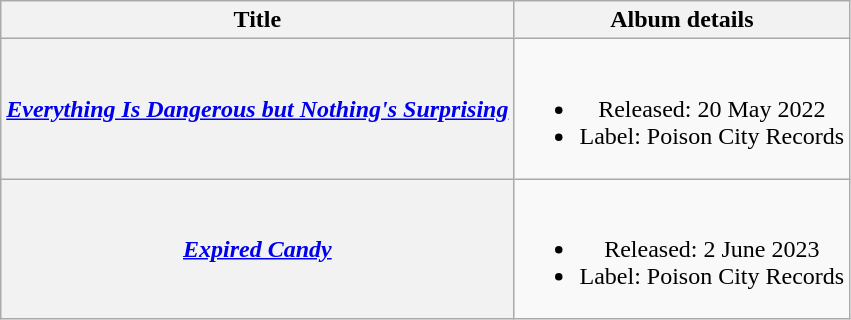<table class="wikitable plainrowheaders" style="text-align:center;">
<tr>
<th scope="col">Title</th>
<th scope="col">Album details</th>
</tr>
<tr>
<th scope="row"><em><a href='#'>Everything Is Dangerous but Nothing's Surprising</a></em></th>
<td><br><ul><li>Released: 20 May 2022</li><li>Label: Poison City Records</li></ul></td>
</tr>
<tr>
<th scope="row"><em><a href='#'>Expired Candy</a></em></th>
<td><br><ul><li>Released: 2 June 2023</li><li>Label: Poison City Records</li></ul></td>
</tr>
</table>
